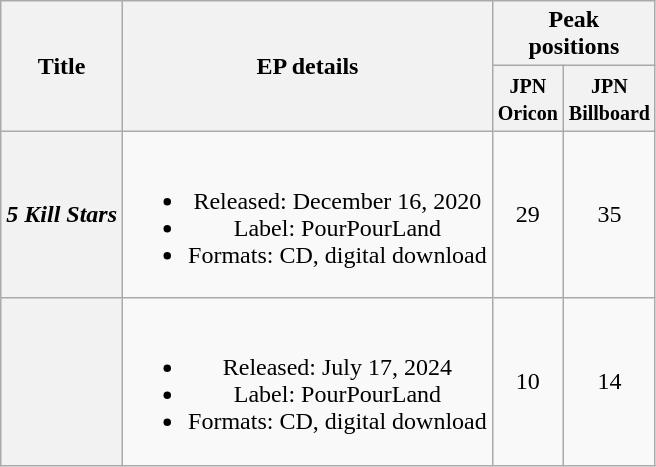<table class="wikitable plainrowheaders" style="text-align:center;">
<tr>
<th scope="col" rowspan="2">Title</th>
<th scope="col" rowspan="2">EP details</th>
<th scope="col" colspan="2">Peak<br> positions</th>
</tr>
<tr>
<th scope="col" colspan="1"><small>JPN<br>Oricon</small><br></th>
<th scope="col" colspan="1"><small>JPN<br>Billboard</small><br></th>
</tr>
<tr>
<th scope="row"><em>5 Kill Stars</em></th>
<td><br><ul><li>Released: December 16, 2020</li><li>Label: PourPourLand</li><li>Formats: CD, digital download</li></ul></td>
<td>29</td>
<td>35</td>
</tr>
<tr>
<th scope="row"></th>
<td><br><ul><li>Released: July 17, 2024</li><li>Label: PourPourLand</li><li>Formats: CD, digital download</li></ul></td>
<td>10</td>
<td>14</td>
</tr>
</table>
